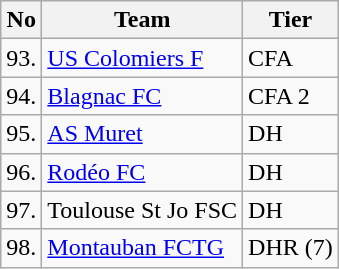<table class="wikitable" style="text-align: left">
<tr>
<th>No</th>
<th>Team</th>
<th>Tier</th>
</tr>
<tr>
<td>93.</td>
<td><a href='#'>US Colomiers F</a></td>
<td>CFA</td>
</tr>
<tr>
<td>94.</td>
<td><a href='#'>Blagnac FC</a></td>
<td>CFA 2</td>
</tr>
<tr>
<td>95.</td>
<td><a href='#'>AS Muret</a></td>
<td>DH</td>
</tr>
<tr>
<td>96.</td>
<td><a href='#'>Rodéo FC</a></td>
<td>DH</td>
</tr>
<tr>
<td>97.</td>
<td>Toulouse St Jo FSC</td>
<td>DH</td>
</tr>
<tr>
<td>98.</td>
<td><a href='#'>Montauban FCTG</a></td>
<td>DHR (7)</td>
</tr>
</table>
